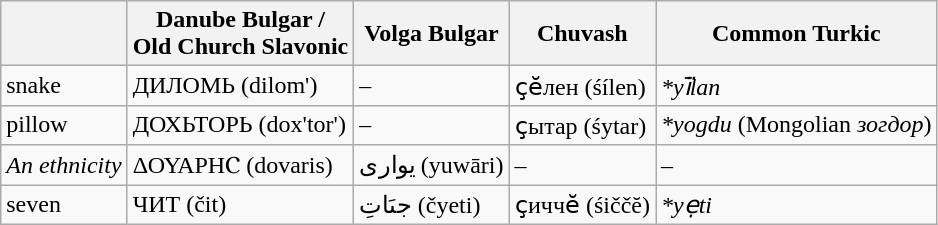<table class="wikitable">
<tr>
<th></th>
<th>Danube Bulgar /<br> Old Church Slavonic</th>
<th>Volga Bulgar</th>
<th>Chuvash</th>
<th>Common Turkic</th>
</tr>
<tr>
<td>snake</td>
<td>ДИЛОМЬ (dilom')</td>
<td>–</td>
<td>ҫӗлен (śílen)</td>
<td><em>*yï̄lan</em></td>
</tr>
<tr>
<td>pillow</td>
<td>ДОХЬТОРЬ (dox'tor')</td>
<td>–</td>
<td>ҫытар (śytar)</td>
<td><em>*yogdu</em> (Mongolian <em>зогдор</em>)</td>
</tr>
<tr>
<td><em>An ethnicity</em></td>
<td>ΔΟΥΑΡΗⲤ (dovaris)</td>
<td>يوارى (yuwāri)</td>
<td>–</td>
<td>–</td>
</tr>
<tr>
<td>seven</td>
<td>ЧИТ (čit)</td>
<td>جىَاتِ (čyeti)</td>
<td>ҫиччӗ (śiččĕ)</td>
<td><em>*yẹti</em></td>
</tr>
</table>
